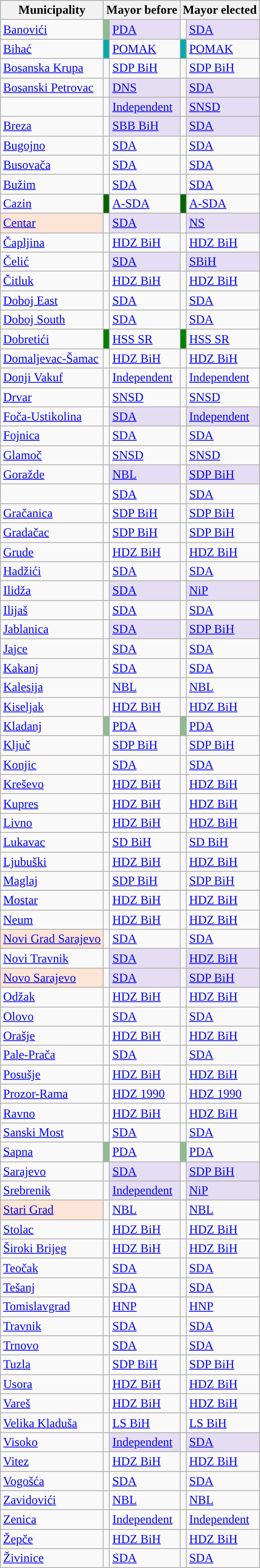<table class="wikitable sortable">
<tr>
<th>Municipality</th>
<th colspan="2">Mayor before</th>
<th colspan="2">Mayor elected</th>
</tr>
<tr>
<td><a href='#'>Banovići</a></td>
<td style="background-color:#8fbc8f"></td>
<td style="background-color:#e5ddf3"><a href='#'>PDA</a></td>
<td style="background-color:"></td>
<td style="background-color:#e5ddf3"><a href='#'>SDA</a></td>
</tr>
<tr>
<td><a href='#'>Bihać</a></td>
<td style="background-color:#00AAAD"></td>
<td><a href='#'>POMAK</a></td>
<td style="background-color:#00AAAD"></td>
<td><a href='#'>POMAK</a></td>
</tr>
<tr>
<td><a href='#'>Bosanska Krupa</a></td>
<td style="background-color:"></td>
<td><a href='#'>SDP BiH</a></td>
<td style="background-color:"></td>
<td><a href='#'>SDP BiH</a></td>
</tr>
<tr>
<td><a href='#'>Bosanski Petrovac</a></td>
<td style="background-color:"></td>
<td style="background-color:#e5ddf3"><a href='#'>DNS</a></td>
<td style="background-color:"></td>
<td style="background-color:#e5ddf3"><a href='#'>SDA</a></td>
</tr>
<tr>
<td></td>
<td style="background-color:"></td>
<td style="background-color:#e5ddf3"><a href='#'>Independent</a></td>
<td style="background-color:"></td>
<td style="background-color:#e5ddf3"><a href='#'>SNSD</a></td>
</tr>
<tr>
<td><a href='#'>Breza</a></td>
<td style="background-color:"></td>
<td style="background-color:#e5ddf3"><a href='#'>SBB BiH</a></td>
<td style="background-color:"></td>
<td style="background-color:#e5ddf3"><a href='#'>SDA</a></td>
</tr>
<tr>
<td><a href='#'>Bugojno</a></td>
<td style="background-color:"></td>
<td><a href='#'>SDA</a></td>
<td style="background-color:"></td>
<td><a href='#'>SDA</a></td>
</tr>
<tr>
<td><a href='#'>Busovača</a></td>
<td style="background-color:"></td>
<td><a href='#'>SDA</a></td>
<td style="background-color:"></td>
<td><a href='#'>SDA</a></td>
</tr>
<tr>
<td><a href='#'>Bužim</a></td>
<td style="background-color:"></td>
<td><a href='#'>SDA</a></td>
<td style="background-color:"></td>
<td><a href='#'>SDA</a></td>
</tr>
<tr>
<td><a href='#'>Cazin</a></td>
<td style="background-color:darkgreen"></td>
<td><a href='#'>A-SDA</a></td>
<td style="background-color:darkgreen"></td>
<td><a href='#'>A-SDA</a></td>
</tr>
<tr>
<td style="background: #FCE4D6"><a href='#'>Centar</a></td>
<td style="background-color:"></td>
<td style="background-color:#e5ddf3"><a href='#'>SDA</a></td>
<td style="background-color:"></td>
<td style="background-color:#e5ddf3"><a href='#'>NS</a></td>
</tr>
<tr>
<td><a href='#'>Čapljina</a></td>
<td style="background-color:"></td>
<td><a href='#'>HDZ BiH</a></td>
<td style="background-color:"></td>
<td><a href='#'>HDZ BiH</a></td>
</tr>
<tr>
<td><a href='#'>Čelić</a></td>
<td style="background-color:"></td>
<td style="background-color:#e5ddf3"><a href='#'>SDA</a></td>
<td style="background-color:"></td>
<td style="background-color:#e5ddf3"><a href='#'>SBiH</a></td>
</tr>
<tr>
<td><a href='#'>Čitluk</a></td>
<td style="background-color:"></td>
<td><a href='#'>HDZ BiH</a></td>
<td style="background-color:"></td>
<td><a href='#'>HDZ BiH</a></td>
</tr>
<tr>
<td><a href='#'>Doboj East</a></td>
<td style="background-color:"></td>
<td><a href='#'>SDA</a></td>
<td style="background-color:"></td>
<td><a href='#'>SDA</a></td>
</tr>
<tr>
<td><a href='#'>Doboj South</a></td>
<td style="background-color:"></td>
<td><a href='#'>SDA</a></td>
<td style="background-color:"></td>
<td><a href='#'>SDA</a></td>
</tr>
<tr>
<td><a href='#'>Dobretići</a></td>
<td style="background-color:green"></td>
<td><a href='#'>HSS SR</a></td>
<td style="background-color:green"></td>
<td><a href='#'>HSS SR</a></td>
</tr>
<tr>
<td><a href='#'>Domaljevac-Šamac</a></td>
<td style="background-color:"></td>
<td><a href='#'>HDZ BiH</a></td>
<td style="background-color:"></td>
<td><a href='#'>HDZ BiH</a></td>
</tr>
<tr>
<td><a href='#'>Donji Vakuf</a></td>
<td style="background-color:"></td>
<td><a href='#'>Independent</a></td>
<td style="background-color:"></td>
<td><a href='#'>Independent</a></td>
</tr>
<tr>
<td><a href='#'>Drvar</a></td>
<td style="background-color:"></td>
<td><a href='#'>SNSD</a></td>
<td style="background-color:"></td>
<td><a href='#'>SNSD</a></td>
</tr>
<tr>
<td><a href='#'>Foča-Ustikolina</a></td>
<td style="background-color:"></td>
<td style="background-color:#e5ddf3"><a href='#'>SDA</a></td>
<td style="background-color:"></td>
<td style="background-color:#e5ddf3"><a href='#'>Independent</a></td>
</tr>
<tr>
<td><a href='#'>Fojnica</a></td>
<td style="background-color:"></td>
<td><a href='#'>SDA</a></td>
<td style="background-color:"></td>
<td><a href='#'>SDA</a></td>
</tr>
<tr>
<td><a href='#'>Glamoč</a></td>
<td style="background-color:"></td>
<td><a href='#'>SNSD</a></td>
<td style="background-color:"></td>
<td><a href='#'>SNSD</a></td>
</tr>
<tr>
<td><a href='#'>Goražde</a></td>
<td style="background-color:"></td>
<td style="background-color:#e5ddf3"><a href='#'>NBL</a></td>
<td style="background-color:"></td>
<td style="background-color:#e5ddf3"><a href='#'>SDP BiH</a></td>
</tr>
<tr>
<td></td>
<td style="background-color:"></td>
<td><a href='#'>SDA</a></td>
<td style="background-color:"></td>
<td><a href='#'>SDA</a></td>
</tr>
<tr>
<td><a href='#'>Gračanica</a></td>
<td style="background-color:"></td>
<td><a href='#'>SDP BiH</a></td>
<td style="background-color:"></td>
<td><a href='#'>SDP BiH</a></td>
</tr>
<tr>
<td><a href='#'>Gradačac</a></td>
<td style="background-color:"></td>
<td><a href='#'>SDP BiH</a></td>
<td style="background-color:"></td>
<td><a href='#'>SDP BiH</a></td>
</tr>
<tr>
<td><a href='#'>Grude</a></td>
<td style="background-color:"></td>
<td><a href='#'>HDZ BiH</a></td>
<td style="background-color:"></td>
<td><a href='#'>HDZ BiH</a></td>
</tr>
<tr>
<td><a href='#'>Hadžići</a></td>
<td style="background-color:"></td>
<td><a href='#'>SDA</a></td>
<td style="background-color:"></td>
<td><a href='#'>SDA</a></td>
</tr>
<tr>
<td><a href='#'> Ilidža</a></td>
<td style="background-color:"></td>
<td style="background-color:#e5ddf3"><a href='#'>SDA</a></td>
<td style="background-color:"></td>
<td style="background-color:#e5ddf3"><a href='#'>NiP</a></td>
</tr>
<tr>
<td><a href='#'>Ilijaš</a></td>
<td style="background-color:"></td>
<td><a href='#'>SDA</a></td>
<td style="background-color:"></td>
<td><a href='#'>SDA</a></td>
</tr>
<tr>
<td><a href='#'>Jablanica</a></td>
<td style="background-color:"></td>
<td style="background-color:#e5ddf3"><a href='#'>SDA</a></td>
<td style="background-color:"></td>
<td style="background-color:#e5ddf3"><a href='#'>SDP BiH</a></td>
</tr>
<tr>
<td><a href='#'>Jajce</a></td>
<td style="background-color:"></td>
<td><a href='#'>SDA</a></td>
<td style="background-color:"></td>
<td><a href='#'>SDA</a></td>
</tr>
<tr>
<td><a href='#'>Kakanj</a></td>
<td style="background-color:"></td>
<td><a href='#'>SDA</a></td>
<td style="background-color:"></td>
<td><a href='#'>SDA</a></td>
</tr>
<tr>
<td><a href='#'>Kalesija</a></td>
<td style="background-color:"></td>
<td><a href='#'>NBL</a></td>
<td style="background-color:"></td>
<td><a href='#'>NBL</a></td>
</tr>
<tr>
<td><a href='#'>Kiseljak</a></td>
<td style="background-color:"></td>
<td><a href='#'>HDZ BiH</a></td>
<td style="background-color:"></td>
<td><a href='#'>HDZ BiH</a></td>
</tr>
<tr>
<td><a href='#'>Kladanj</a></td>
<td style="background-color:#8fbc8f"></td>
<td><a href='#'>PDA</a></td>
<td style="background-color:#8fbc8f"></td>
<td><a href='#'>PDA</a></td>
</tr>
<tr>
<td><a href='#'>Ključ</a></td>
<td style="background-color:"></td>
<td><a href='#'>SDP BiH</a></td>
<td style="background-color:"></td>
<td><a href='#'>SDP BiH</a></td>
</tr>
<tr>
<td><a href='#'>Konjic</a></td>
<td style="background-color:"></td>
<td><a href='#'>SDA</a></td>
<td style="background-color:"></td>
<td><a href='#'>SDA</a></td>
</tr>
<tr>
<td><a href='#'>Kreševo</a></td>
<td style="background-color:"></td>
<td><a href='#'>HDZ BiH</a></td>
<td style="background-color:"></td>
<td><a href='#'>HDZ BiH</a></td>
</tr>
<tr>
<td><a href='#'>Kupres</a></td>
<td style="background-color:"></td>
<td><a href='#'>HDZ BiH</a></td>
<td style="background-color:"></td>
<td><a href='#'>HDZ BiH</a></td>
</tr>
<tr>
<td><a href='#'>Livno</a></td>
<td style="background-color:"></td>
<td><a href='#'>HDZ BiH</a></td>
<td style="background-color:"></td>
<td><a href='#'>HDZ BiH</a></td>
</tr>
<tr>
<td><a href='#'>Lukavac</a></td>
<td style="background-color:"></td>
<td><a href='#'>SD BiH</a></td>
<td style="background-color:"></td>
<td><a href='#'>SD BiH</a></td>
</tr>
<tr>
<td><a href='#'>Ljubuški</a></td>
<td style="background-color:"></td>
<td><a href='#'>HDZ BiH</a></td>
<td style="background-color:"></td>
<td><a href='#'>HDZ BiH</a></td>
</tr>
<tr>
<td><a href='#'>Maglaj</a></td>
<td style="background-color:"></td>
<td><a href='#'>SDP BiH</a></td>
<td style="background-color:"></td>
<td><a href='#'>SDP BiH</a></td>
</tr>
<tr>
</tr>
<tr>
<td><a href='#'>Mostar</a></td>
<td style="background-color:"></td>
<td><a href='#'>HDZ BiH</a></td>
<td style="background-color:"></td>
<td><a href='#'>HDZ BiH</a></td>
</tr>
<tr>
<td><a href='#'>Neum</a></td>
<td style="background-color:"></td>
<td><a href='#'>HDZ BiH</a></td>
<td style="background-color:"></td>
<td><a href='#'>HDZ BiH</a></td>
</tr>
<tr>
<td style='background: #FCE4D6'><a href='#'>Novi Grad Sarajevo</a></td>
<td style="background-color:"></td>
<td><a href='#'>SDA</a></td>
<td style="background-color:"></td>
<td><a href='#'>SDA</a></td>
</tr>
<tr>
<td><a href='#'>Novi Travnik</a></td>
<td style="background-color:"></td>
<td style="background-color:#e5ddf3"><a href='#'>SDA</a></td>
<td style="background-color:"></td>
<td style="background-color:#e5ddf3"><a href='#'>HDZ BiH</a></td>
</tr>
<tr>
<td style='background: #FCE4D6'><a href='#'>Novo Sarajevo</a></td>
<td style="background-color:"></td>
<td style="background-color:#e5ddf3"><a href='#'>SDA</a></td>
<td style="background-color:"></td>
<td style="background-color:#e5ddf3"><a href='#'>SDP BiH</a></td>
</tr>
<tr>
<td><a href='#'>Odžak</a></td>
<td style="background-color:"></td>
<td><a href='#'>HDZ BiH</a></td>
<td style="background-color:"></td>
<td><a href='#'>HDZ BiH</a></td>
</tr>
<tr>
<td><a href='#'>Olovo</a></td>
<td style="background-color:"></td>
<td><a href='#'>SDA</a></td>
<td style="background-color:"></td>
<td><a href='#'>SDA</a></td>
</tr>
<tr>
<td><a href='#'>Orašje</a></td>
<td style="background-color:"></td>
<td><a href='#'>HDZ BiH</a></td>
<td style="background-color:"></td>
<td><a href='#'>HDZ BiH</a></td>
</tr>
<tr>
<td><a href='#'>Pale-Prača</a></td>
<td style="background-color:"></td>
<td><a href='#'>SDA</a></td>
<td style="background-color:"></td>
<td><a href='#'>SDA</a></td>
</tr>
<tr>
<td><a href='#'>Posušje</a></td>
<td style="background-color:"></td>
<td><a href='#'>HDZ BiH</a></td>
<td style="background-color:"></td>
<td><a href='#'>HDZ BiH</a></td>
</tr>
<tr>
<td><a href='#'>Prozor-Rama</a></td>
<td style="background-color:"></td>
<td><a href='#'>HDZ 1990</a></td>
<td style="background-color:"></td>
<td><a href='#'>HDZ 1990</a></td>
</tr>
<tr>
<td><a href='#'>Ravno</a></td>
<td style="background-color:"></td>
<td><a href='#'>HDZ BiH</a></td>
<td style="background-color:"></td>
<td><a href='#'>HDZ BiH</a></td>
</tr>
<tr>
<td><a href='#'>Sanski Most</a></td>
<td style="background-color:"></td>
<td><a href='#'>SDA</a></td>
<td style="background-color:"></td>
<td><a href='#'>SDA</a></td>
</tr>
<tr>
<td><a href='#'>Sapna</a></td>
<td style="background-color:#8fbc8f"></td>
<td><a href='#'>PDA</a></td>
<td style="background-color:#8fbc8f"></td>
<td><a href='#'>PDA</a></td>
</tr>
<tr>
<td><a href='#'>Sarajevo</a></td>
<td style="background-color:"></td>
<td style="background-color:#e5ddf3"><a href='#'>SDA</a></td>
<td style="background-color:"></td>
<td style="background-color:#e5ddf3"><a href='#'>SDP BiH</a></td>
</tr>
<tr>
<td><a href='#'>Srebrenik</a></td>
<td style="background-color:"></td>
<td style="background-color:#e5ddf3"><a href='#'>Independent</a></td>
<td style="background-color:"></td>
<td style="background-color:#e5ddf3"><a href='#'>NiP</a></td>
</tr>
<tr>
<td style='background: #FCE4D6'><a href='#'>Stari Grad</a></td>
<td style="background-color:"></td>
<td><a href='#'>NBL</a></td>
<td style="background-color:"></td>
<td><a href='#'>NBL</a></td>
</tr>
<tr>
<td><a href='#'>Stolac</a></td>
<td style="background-color:"></td>
<td><a href='#'>HDZ BiH</a></td>
<td style="background-color:"></td>
<td><a href='#'>HDZ BiH</a></td>
</tr>
<tr>
<td><a href='#'>Široki Brijeg</a></td>
<td style="background-color:"></td>
<td><a href='#'>HDZ BiH</a></td>
<td style="background-color:"></td>
<td><a href='#'>HDZ BiH</a></td>
</tr>
<tr>
<td><a href='#'>Teočak</a></td>
<td style="background-color:"></td>
<td><a href='#'>SDA</a></td>
<td style="background-color:"></td>
<td><a href='#'>SDA</a></td>
</tr>
<tr>
<td><a href='#'>Tešanj</a></td>
<td style="background-color:"></td>
<td><a href='#'>SDA</a></td>
<td style="background-color:"></td>
<td><a href='#'>SDA</a></td>
</tr>
<tr>
<td><a href='#'>Tomislavgrad</a></td>
<td style="background-color:"></td>
<td><a href='#'>HNP</a></td>
<td style="background-color:"></td>
<td><a href='#'>HNP</a></td>
</tr>
<tr>
<td><a href='#'>Travnik</a></td>
<td style="background-color:"></td>
<td><a href='#'>SDA</a></td>
<td style="background-color:"></td>
<td><a href='#'>SDA</a></td>
</tr>
<tr>
<td><a href='#'>Trnovo</a></td>
<td style="background-color:"></td>
<td><a href='#'>SDA</a></td>
<td style="background-color:"></td>
<td><a href='#'>SDA</a></td>
</tr>
<tr>
<td><a href='#'>Tuzla</a></td>
<td style="background-color:"></td>
<td><a href='#'>SDP BiH</a></td>
<td style="background-color:"></td>
<td><a href='#'>SDP BiH</a></td>
</tr>
<tr>
<td><a href='#'>Usora</a></td>
<td style="background-color:"></td>
<td><a href='#'>HDZ BiH</a></td>
<td style="background-color:"></td>
<td><a href='#'>HDZ BiH</a></td>
</tr>
<tr>
<td><a href='#'>Vareš</a></td>
<td style="background-color:"></td>
<td><a href='#'>HDZ BiH</a></td>
<td style="background-color:"></td>
<td><a href='#'>HDZ BiH</a></td>
</tr>
<tr>
<td><a href='#'>Velika Kladuša</a></td>
<td style="background-color:"></td>
<td><a href='#'>LS BiH</a></td>
<td style="background-color:"></td>
<td><a href='#'>LS BiH</a></td>
</tr>
<tr>
<td><a href='#'>Visoko</a></td>
<td style="background-color:"></td>
<td style="background-color:#e5ddf3"><a href='#'>Independent</a></td>
<td style="background-color:"></td>
<td style="background-color:#e5ddf3"><a href='#'>SDA</a></td>
</tr>
<tr>
<td><a href='#'>Vitez</a></td>
<td style="background-color:"></td>
<td><a href='#'>HDZ BiH</a></td>
<td style="background-color:"></td>
<td><a href='#'>HDZ BiH</a></td>
</tr>
<tr>
<td><a href='#'>Vogošća</a></td>
<td style="background-color:"></td>
<td><a href='#'>SDA</a></td>
<td style="background-color:"></td>
<td><a href='#'>SDA</a></td>
</tr>
<tr>
<td><a href='#'>Zavidovići</a></td>
<td style="background-color:"></td>
<td><a href='#'>NBL</a></td>
<td style="background-color:"></td>
<td><a href='#'>NBL</a></td>
</tr>
<tr>
<td><a href='#'>Zenica</a></td>
<td style="background-color:"></td>
<td><a href='#'>Independent</a></td>
<td style="background-color:"></td>
<td><a href='#'>Independent</a></td>
</tr>
<tr>
<td><a href='#'>Žepče</a></td>
<td style="background-color:"></td>
<td><a href='#'>HDZ BiH</a></td>
<td style="background-color:"></td>
<td><a href='#'>HDZ BiH</a></td>
</tr>
<tr>
<td><a href='#'>Živinice</a></td>
<td style="background-color:"></td>
<td><a href='#'>SDA</a></td>
<td style="background-color:"></td>
<td><a href='#'>SDA</a></td>
</tr>
</table>
